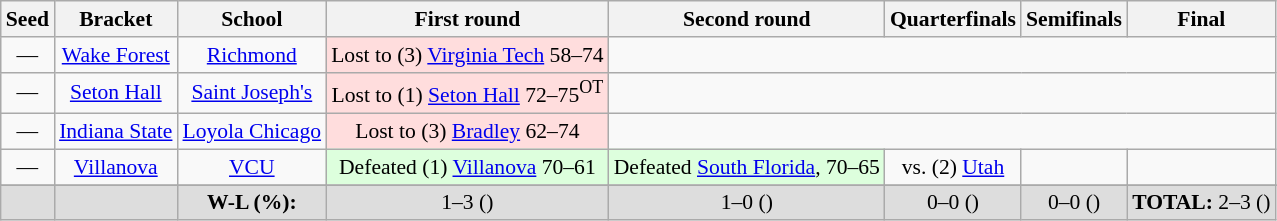<table class="sortable wikitable" style="white-space:nowrap; text-align:center; font-size:90%;">
<tr>
<th>Seed</th>
<th>Bracket</th>
<th>School</th>
<th>First round</th>
<th>Second round</th>
<th>Quarterfinals</th>
<th>Semifinals</th>
<th>Final</th>
</tr>
<tr>
<td>—</td>
<td><a href='#'>Wake Forest</a></td>
<td><a href='#'>Richmond</a></td>
<td style="background:#ffdddd;">Lost to (3) <a href='#'>Virginia Tech</a> 58–74</td>
<td colspan=4></td>
</tr>
<tr>
<td>—</td>
<td><a href='#'>Seton Hall</a></td>
<td><a href='#'>Saint Joseph's</a></td>
<td style="background:#ffdddd;">Lost to (1) <a href='#'>Seton Hall</a> 72–75<sup>OT</sup></td>
<td colspan=4></td>
</tr>
<tr>
<td>—</td>
<td><a href='#'>Indiana State</a></td>
<td><a href='#'>Loyola Chicago</a></td>
<td style="background:#ffdddd;">Lost to (3) <a href='#'>Bradley</a> 62–74</td>
<td colspan=4></td>
</tr>
<tr>
<td>—</td>
<td><a href='#'>Villanova</a></td>
<td><a href='#'>VCU</a></td>
<td style="background:#ddffdd;">Defeated (1) <a href='#'>Villanova</a> 70–61</td>
<td style="background:#ddffdd;">Defeated <a href='#'>South Florida</a>, 70–65</td>
<td>vs. (2) <a href='#'>Utah</a></td>
<td></td>
<td></td>
</tr>
<tr>
</tr>
<tr class="sortbottom"  style="text-align:center; background:#ddd;">
<td></td>
<td></td>
<td><strong>W-L (%):</strong></td>
<td>1–3 ()</td>
<td>1–0 ()</td>
<td>0–0 ()</td>
<td>0–0 ()</td>
<td><strong>TOTAL:</strong> 2–3 ()</td>
</tr>
</table>
